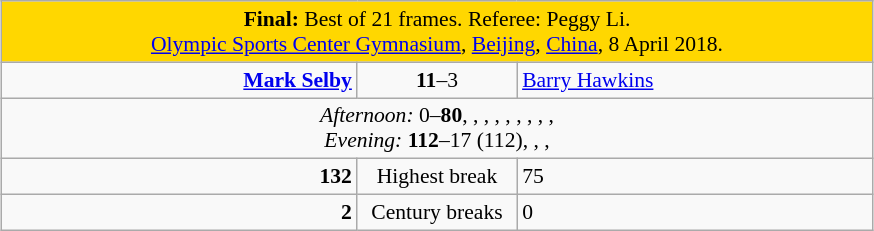<table class="wikitable" style="font-size: 90%; margin: 1em auto 1em auto;">
<tr>
<td colspan="3" align="center" bgcolor="#ffd700"><strong>Final:</strong> Best of 21 frames. Referee: Peggy Li.<br><a href='#'>Olympic Sports Center Gymnasium</a>, <a href='#'>Beijing</a>, <a href='#'>China</a>, 8 April 2018.</td>
</tr>
<tr>
<td width="230" align="right"><strong><a href='#'>Mark Selby</a></strong><br></td>
<td width="100" align="center"><strong>11</strong>–3</td>
<td width="230"><a href='#'>Barry Hawkins</a><br></td>
</tr>
<tr>
<td colspan="3" align="center" style="font-size: 100%"><em>Afternoon:</em> 0–<strong>80</strong>, , , , , , , , ,  <br><em>Evеning:</em> <strong>112</strong>–17 (112), , , </td>
</tr>
<tr>
<td align="right"><strong>132</strong></td>
<td align="center">Highest break</td>
<td>75</td>
</tr>
<tr>
<td align="right"><strong>2</strong></td>
<td align="center">Century breaks</td>
<td>0</td>
</tr>
</table>
